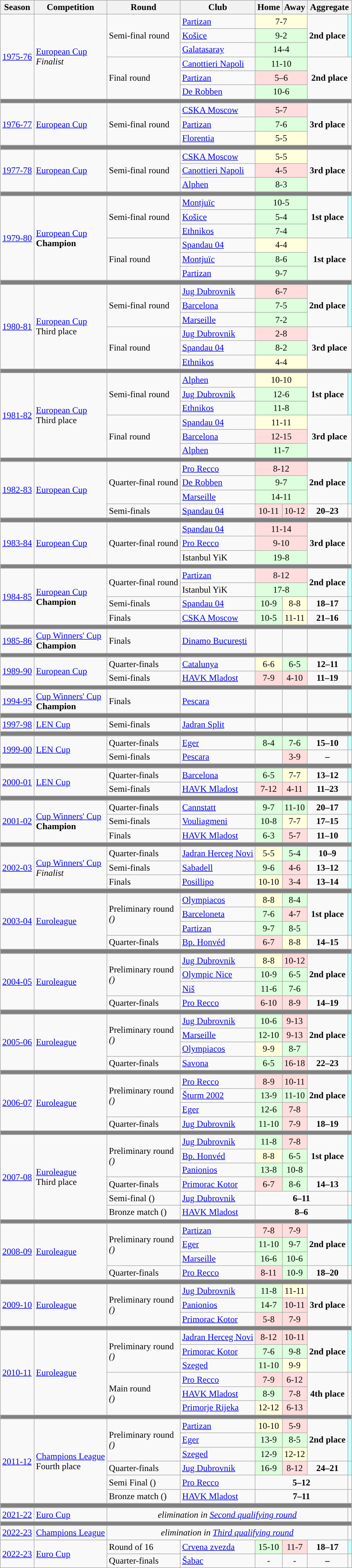<table class="wikitable collapsible collapsed" align="center" style="text-align:left;">
<tr>
<th>Season</th>
<th>Competition</th>
<th>Round</th>
<th>Club</th>
<th>Home</th>
<th>Away</th>
<th colspan=2>Aggregate</th>
</tr>
<tr>
<td rowspan=6><a href='#'>1975-76</a></td>
<td rowspan=6><a href='#'>European Cup</a><br> <em>Finalist</em></td>
<td rowspan=3>Semi-final round</td>
<td> <a href='#'>Partizan</a></td>
<td colspan=2; style="text-align:center; background:#ffd;">7-7</td>
<td align=center rowspan=3><strong>2nd place</strong></td>
<td style="background-color:#CFF" align="center" rowspan=3></td>
</tr>
<tr>
<td> <a href='#'>Košice</a></td>
<td colspan=2; style="text-align:center; background:#dfd;">9-2</td>
</tr>
<tr>
<td> <a href='#'>Galatasaray</a></td>
<td colspan=2; style="text-align:center; background:#dfd;">14-4</td>
</tr>
<tr>
<td rowspan=3>Final round</td>
<td> <a href='#'>Canottieri Napoli</a></td>
<td colspan=2; style="text-align:center; background:#dfd;">11-10</td>
<td align=center rowspan=3, colspan=2><strong>2nd place</strong></td>
</tr>
<tr>
<td> <a href='#'>Partizan</a></td>
<td colspan=2; style="text-align:center; background:#fdd;">5–6</td>
</tr>
<tr>
<td> <a href='#'>De Robben</a></td>
<td colspan=2; style="text-align:center; background:#dfd;">10-6</td>
</tr>
<tr>
<td colspan=8 style="text-align: center;" bgcolor=grey></td>
</tr>
<tr>
<td rowspan=3><a href='#'>1976-77</a></td>
<td rowspan=3><a href='#'>European Cup</a></td>
<td rowspan=3>Semi-final round</td>
<td> <a href='#'>CSKA Moscow</a></td>
<td colspan=2; style="text-align:center; background:#fdd;">5-7</td>
<td align=center rowspan=3><strong>3rd place</strong></td>
<td align="center" rowspan=3></td>
</tr>
<tr>
<td> <a href='#'>Partizan</a></td>
<td colspan=2; style="text-align:center; background:#dfd;">7-6</td>
</tr>
<tr>
<td> <a href='#'>Florentia</a></td>
<td colspan=2; style="text-align:center; background:#ffd;">5-5</td>
</tr>
<tr>
<td colspan=8 style="text-align: center;" bgcolor=grey></td>
</tr>
<tr>
<td rowspan=3><a href='#'>1977-78</a></td>
<td rowspan=3><a href='#'>European Cup</a></td>
<td rowspan=3>Semi-final round</td>
<td> <a href='#'>CSKA Moscow</a></td>
<td colspan=2; style="text-align:center; background:#ffd;">5-5</td>
<td align=center rowspan=3><strong>3rd place</strong></td>
<td align="center" rowspan=3></td>
</tr>
<tr>
<td> <a href='#'>Canottieri Napoli</a></td>
<td colspan=2; style="text-align:center; background:#fdd;">4-5</td>
</tr>
<tr>
<td> <a href='#'>Alphen</a></td>
<td colspan=2; style="text-align:center; background:#dfd;">8-3</td>
</tr>
<tr>
<td colspan=8 style="text-align: center;" bgcolor=grey></td>
</tr>
<tr>
<td rowspan=6><a href='#'>1979-80</a></td>
<td rowspan=6><a href='#'>European Cup</a><br> <strong>Champion</strong></td>
<td rowspan=3>Semi-final round</td>
<td> <a href='#'>Montjuïc</a></td>
<td colspan=2; style="text-align:center; background:#dfd;">10-5</td>
<td align=center rowspan=3><strong>1st place</strong></td>
<td style="background-color:#CFF" align="center" rowspan=3></td>
</tr>
<tr>
<td> <a href='#'>Košice</a></td>
<td colspan=2; style="text-align:center; background:#dfd;">5-4</td>
</tr>
<tr>
<td> <a href='#'>Ethnikos</a></td>
<td colspan=2; style="text-align:center; background:#dfd;">7-4</td>
</tr>
<tr>
<td rowspan=3>Final round</td>
<td> <a href='#'>Spandau 04</a></td>
<td colspan=2; style="text-align:center; background:#ffd;">4-4</td>
<td align=center rowspan=3, colspan=2><strong>1st place</strong></td>
</tr>
<tr>
<td> <a href='#'>Montjuïc</a></td>
<td colspan=2; style="text-align:center; background:#dfd;">8-6</td>
</tr>
<tr>
<td> <a href='#'>Partizan</a></td>
<td colspan=2; style="text-align:center; background:#dfd;">9-7</td>
</tr>
<tr>
<td colspan=8 style="text-align: center;" bgcolor=grey></td>
</tr>
<tr>
<td rowspan=6><a href='#'>1980-81</a></td>
<td rowspan=6><a href='#'>European Cup</a><br> Third place</td>
<td rowspan=3>Semi-final round</td>
<td> <a href='#'>Jug Dubrovnik</a></td>
<td colspan=2; style="text-align:center; background:#fdd;">6-7</td>
<td align=center rowspan=3><strong>2nd place</strong></td>
<td style="background-color:#CFF" align="center" rowspan=3></td>
</tr>
<tr>
<td> <a href='#'>Barcelona</a></td>
<td colspan=2; style="text-align:center; background:#dfd;">7-5</td>
</tr>
<tr>
<td> <a href='#'>Marseille</a></td>
<td colspan=2; style="text-align:center; background:#dfd;">7-2</td>
</tr>
<tr>
<td rowspan=3>Final round</td>
<td> <a href='#'>Jug Dubrovnik</a></td>
<td colspan=2; style="text-align:center; background:#fdd;">2-8</td>
<td align=center rowspan=3, colspan=2><strong>3rd place</strong></td>
</tr>
<tr>
<td> <a href='#'>Spandau 04</a></td>
<td colspan=2; style="text-align:center; background:#dfd;">8-2</td>
</tr>
<tr>
<td> <a href='#'>Ethnikos</a></td>
<td colspan=2; style="text-align:center; background:#ffd;">4-4</td>
</tr>
<tr>
<td colspan=8 style="text-align: center;" bgcolor=grey></td>
</tr>
<tr>
<td rowspan=6><a href='#'>1981-82</a></td>
<td rowspan=6><a href='#'>European Cup</a><br> Third place</td>
<td rowspan=3>Semi-final round</td>
<td> <a href='#'>Alphen</a></td>
<td colspan=2; style="text-align:center; background:#ffd;">10-10</td>
<td align=center rowspan=3><strong>1st place</strong></td>
<td style="background-color:#CFF" align="center" rowspan=3></td>
</tr>
<tr>
<td> <a href='#'>Jug Dubrovnik</a></td>
<td colspan=2; style="text-align:center; background:#dfd;">12-6</td>
</tr>
<tr>
<td> <a href='#'>Ethnikos</a></td>
<td colspan=2; style="text-align:center; background:#dfd;">11-8</td>
</tr>
<tr>
<td rowspan=3>Final round</td>
<td> <a href='#'>Spandau 04</a></td>
<td colspan=2; style="text-align:center; background:#ffd;">11-11</td>
<td align=center rowspan=3, colspan=2><strong>3rd place</strong></td>
</tr>
<tr>
<td> <a href='#'>Barcelona</a></td>
<td colspan=2; style="text-align:center; background:#fdd;">12-15</td>
</tr>
<tr>
<td> <a href='#'>Alphen</a></td>
<td colspan=2; style="text-align:center; background:#dfd;">11-7</td>
</tr>
<tr>
<td colspan=8 style="text-align: center;" bgcolor=grey></td>
</tr>
<tr>
<td rowspan=4><a href='#'>1982-83</a></td>
<td rowspan=4><a href='#'>European Cup</a></td>
<td rowspan=3>Quarter-final round</td>
<td> <a href='#'>Pro Recco</a></td>
<td colspan=2; style="text-align:center; background:#fdd;">8-12</td>
<td align=center rowspan=3><strong>2nd place</strong></td>
<td style="background-color:#CFF" align="center" rowspan=3></td>
</tr>
<tr>
<td> <a href='#'>De Robben</a></td>
<td colspan=2; style="text-align:center; background:#dfd;">9-7</td>
</tr>
<tr>
<td> <a href='#'>Marseille</a></td>
<td colspan=2; style="text-align:center; background:#dfd;">14-11</td>
</tr>
<tr>
<td>Semi-finals</td>
<td> <a href='#'>Spandau 04</a></td>
<td style="text-align:center; background:#fdd;">10-11</td>
<td style="text-align:center; background:#fdd;">10-12</td>
<td style="text-align:center;"><strong>20–23</strong></td>
<td align="center"></td>
</tr>
<tr>
<td colspan=8 style="text-align: center;" bgcolor=grey></td>
</tr>
<tr>
<td rowspan=3><a href='#'>1983-84</a></td>
<td rowspan=3><a href='#'>European Cup</a></td>
<td rowspan=3>Quarter-final round</td>
<td> <a href='#'>Spandau 04</a></td>
<td colspan=2; style="text-align:center; background:#fdd;">11-14</td>
<td align=center rowspan=3><strong>3rd place</strong></td>
<td align="center" rowspan=3></td>
</tr>
<tr>
<td> <a href='#'>Pro Recco</a></td>
<td colspan=2; style="text-align:center; background:#fdd;">9-10</td>
</tr>
<tr>
<td> Istanbul YiK</td>
<td colspan=2; style="text-align:center; background:#dfd;">19-8</td>
</tr>
<tr>
<td colspan=8 style="text-align: center;" bgcolor=grey></td>
</tr>
<tr>
<td rowspan=4><a href='#'>1984-85</a></td>
<td rowspan=4><a href='#'>European Cup</a><br> <strong>Champion</strong></td>
<td rowspan=2>Quarter-final round</td>
<td> <a href='#'>Partizan</a></td>
<td colspan=2; style="text-align:center; background:#fdd;">8-12</td>
<td align=center rowspan=2><strong>2nd place</strong></td>
<td style="background-color:#CFF" align="center" rowspan=2></td>
</tr>
<tr>
<td> Istanbul YiK</td>
<td colspan=2; style="text-align:center; background:#dfd;">17-8</td>
</tr>
<tr>
<td>Semi-finals</td>
<td> <a href='#'>Spandau 04</a></td>
<td style="text-align:center; background:#dfd;">10-9</td>
<td style="text-align:center; background:#ffd;">8-8</td>
<td align=center><strong>18–17</strong></td>
<td style="background-color:#CFF" align="center"></td>
</tr>
<tr>
<td>Finals</td>
<td> <a href='#'>CSKA Moscow</a></td>
<td style="text-align:center; background:#dfd;">10-5</td>
<td style="text-align:center; background:#ffd;">11-11</td>
<td align=center><strong>21–16</strong></td>
<td style="background-color:#CFF" align="center"></td>
</tr>
<tr>
<td colspan=8 style="text-align: center;" bgcolor=grey></td>
</tr>
<tr>
<td rowspan=1><a href='#'>1985-86</a></td>
<td rowspan=1><a href='#'>Cup Winners' Cup</a><br> <strong>Champion</strong></td>
<td>Finals</td>
<td> <a href='#'>Dinamo București</a></td>
<td></td>
<td></td>
<td style="text-align:center;"></td>
<td style="background-color:#CFF" align="center"></td>
</tr>
<tr>
<td colspan=8 style="text-align: center;" bgcolor=grey></td>
</tr>
<tr>
<td rowspan=2><a href='#'>1989-90</a></td>
<td rowspan=2><a href='#'>European Cup</a></td>
<td>Quarter-finals</td>
<td> <a href='#'>Catalunya</a></td>
<td style="text-align:center; background:#ffd;">6-6</td>
<td style="text-align:center; background:#dfd;">6-5</td>
<td align=center><strong>12–11</strong></td>
<td style="background-color:#CFF" align="center"></td>
</tr>
<tr>
<td>Semi-finals</td>
<td> <a href='#'>HAVK Mladost</a></td>
<td style="text-align:center; background:#fdd;">7-9</td>
<td style="text-align:center; background:#fdd;">4-10</td>
<td align=center><strong>11–19</strong></td>
<td align="center"></td>
</tr>
<tr>
<td colspan=8 style="text-align: center;" bgcolor=grey></td>
</tr>
<tr>
<td rowspan=1><a href='#'>1994-95</a></td>
<td rowspan=1><a href='#'>Cup Winners' Cup</a><br> <strong>Champion</strong></td>
<td>Finals</td>
<td> <a href='#'>Pescara</a></td>
<td></td>
<td></td>
<td style="text-align:center;"></td>
<td style="background-color:#CFF" align="center"></td>
</tr>
<tr>
<td colspan=8 style="text-align: center;" bgcolor=grey></td>
</tr>
<tr>
<td rowspan=1><a href='#'>1997-98</a></td>
<td rowspan=1><a href='#'>LEN Cup</a></td>
<td>Semi-finals</td>
<td> <a href='#'>Jadran Split</a></td>
<td></td>
<td></td>
<td style="text-align:center;"></td>
<td align="center"></td>
</tr>
<tr>
<td colspan=8 style="text-align: center;" bgcolor=grey></td>
</tr>
<tr>
<td rowspan=2><a href='#'>1999-00</a></td>
<td rowspan=2><a href='#'>LEN Cup</a></td>
<td>Quarter-finals</td>
<td> <a href='#'>Eger</a></td>
<td style="text-align:center; background:#dfd;">8-4</td>
<td style="text-align:center; background:#dfd;">7-6</td>
<td align=center><strong>15–10</strong></td>
<td style="background-color:#CFF" align="center"></td>
</tr>
<tr>
<td>Semi-finals</td>
<td> <a href='#'>Pescara</a></td>
<td align=center></td>
<td style="text-align:center; background:#fdd;">3-9</td>
<td align=center><strong>–</strong></td>
<td align="center"></td>
</tr>
<tr>
<td colspan=8 style="text-align: center;" bgcolor=grey></td>
</tr>
<tr>
<td rowspan=2><a href='#'>2000-01</a></td>
<td rowspan=2><a href='#'>LEN Cup</a></td>
<td>Quarter-finals</td>
<td> <a href='#'>Barcelona</a></td>
<td style="text-align:center; background:#dfd;">6-5</td>
<td style="text-align:center; background:#ffd;">7-7</td>
<td align=center><strong>13–12</strong></td>
<td style="background-color:#CFF" align="center"></td>
</tr>
<tr>
<td>Semi-finals</td>
<td> <a href='#'>HAVK Mladost</a></td>
<td style="text-align:center; background:#fdd;">7-12</td>
<td style="text-align:center; background:#fdd;">4-11</td>
<td align=center><strong>11–23</strong></td>
<td align="center"></td>
</tr>
<tr>
<td colspan=8 style="text-align: center;" bgcolor=grey></td>
</tr>
<tr>
<td rowspan=3><a href='#'>2001-02</a></td>
<td rowspan=3><a href='#'>Cup Winners' Cup</a><br> <strong>Champion</strong></td>
<td>Quarter-finals</td>
<td> <a href='#'>Cannstatt</a></td>
<td style="text-align:center; background:#dfd;">9-7</td>
<td style="text-align:center; background:#dfd;">11-10</td>
<td align=center><strong>20–17</strong></td>
<td style="background-color:#CFF" align="center"></td>
</tr>
<tr>
<td>Semi-finals</td>
<td> <a href='#'>Vouliagmeni</a></td>
<td style="text-align:center; background:#dfd;">10-8</td>
<td style="text-align:center; background:#ffd;">7-7</td>
<td align=center><strong>17–15</strong></td>
<td style="background-color:#CFF" align="center"></td>
</tr>
<tr>
<td>Finals</td>
<td> <a href='#'>HAVK Mladost</a></td>
<td style="text-align:center; background:#dfd;">6-3</td>
<td style="text-align:center; background:#fdd;">5-7</td>
<td align=center><strong>11–10</strong></td>
<td style="background-color:#CFF" align="center"></td>
</tr>
<tr>
<td colspan=8 style="text-align: center;" bgcolor=grey></td>
</tr>
<tr>
<td rowspan=3><a href='#'>2002-03</a></td>
<td rowspan=3><a href='#'>Cup Winners' Cup</a><br> <em>Finalist</em></td>
<td>Quarter-finals</td>
<td> <a href='#'>Jadran Herceg Novi</a></td>
<td style="text-align:center; background:#ffd;">5-5</td>
<td style="text-align:center; background:#dfd;">5-4</td>
<td align=center><strong>10–9</strong></td>
<td style="background-color:#CFF" align="center"></td>
</tr>
<tr>
<td>Semi-finals</td>
<td> <a href='#'>Sabadell</a></td>
<td style="text-align:center; background:#dfd;">9-6</td>
<td style="text-align:center; background:#fdd;">4-6</td>
<td align=center><strong>13–12</strong></td>
<td style="background-color:#CFF" align="center"></td>
</tr>
<tr>
<td>Finals</td>
<td> <a href='#'>Posillipo</a></td>
<td style="text-align:center; background:#ffd;">10-10</td>
<td style="text-align:center; background:#fdd;">3-4</td>
<td align=center><strong>13–14</strong></td>
<td style="background-color:#CFF" align="center"></td>
</tr>
<tr>
<td colspan=8 style="text-align: center;" bgcolor=grey></td>
</tr>
<tr>
<td rowspan=4><a href='#'>2003-04</a></td>
<td rowspan=4><a href='#'>Euroleague</a></td>
<td rowspan=3>Preliminary round<br><em>()</em></td>
<td> <a href='#'>Olympiacos</a></td>
<td style="text-align:center; background:#ffd;">8-8</td>
<td style="text-align:center; background:#dfd;">8-4</td>
<td align=center rowspan=3><strong>1st place</strong></td>
<td style="background-color:#CFF" align="center" rowspan=3></td>
</tr>
<tr>
<td> <a href='#'>Barceloneta</a></td>
<td style="text-align:center; background:#dfd;">7-6</td>
<td style="text-align:center; background:#fdd;">4-7</td>
</tr>
<tr>
<td> <a href='#'>Partizan</a></td>
<td style="text-align:center; background:#dfd;">9-7</td>
<td style="text-align:center; background:#dfd;">8-5</td>
</tr>
<tr>
<td>Quarter-finals</td>
<td> <a href='#'>Bp. Honvéd</a></td>
<td style="text-align:center; background:#fdd;">6-7</td>
<td style="text-align:center; background:#ffd;">8-8</td>
<td align=center><strong>14–15</strong></td>
<td align="center"></td>
</tr>
<tr>
<td colspan=8 style="text-align: center;" bgcolor=grey></td>
</tr>
<tr>
<td rowspan=4><a href='#'>2004-05</a></td>
<td rowspan=4><a href='#'>Euroleague</a></td>
<td rowspan=3>Preliminary round<br><em>()</em></td>
<td> <a href='#'>Jug Dubrovnik</a></td>
<td style="text-align:center; background:#ffd;">8-8</td>
<td style="text-align:center; background:#fdd;">10-12</td>
<td align=center rowspan=3><strong>2nd place</strong></td>
<td style="background-color:#CFF" align="center" rowspan=3></td>
</tr>
<tr>
<td> <a href='#'>Olympic Nice</a></td>
<td style="text-align:center; background:#dfd;">10-9</td>
<td style="text-align:center; background:#dfd;">6-5</td>
</tr>
<tr>
<td> <a href='#'>Niš</a></td>
<td style="text-align:center; background:#dfd;">11-6</td>
<td style="text-align:center; background:#dfd;">7-6</td>
</tr>
<tr>
<td>Quarter-finals</td>
<td> <a href='#'>Pro Recco</a></td>
<td style="text-align:center; background:#fdd;">6-10</td>
<td style="text-align:center; background:#fdd;">8-9</td>
<td align=center><strong>14–19</strong></td>
<td align="center"></td>
</tr>
<tr>
<td colspan=8 style="text-align: center;" bgcolor=grey></td>
</tr>
<tr>
<td rowspan=4><a href='#'>2005-06</a></td>
<td rowspan=4><a href='#'>Euroleague</a></td>
<td rowspan=3>Preliminary round<br><em>()</em></td>
<td> <a href='#'>Jug Dubrovnik</a></td>
<td style="text-align:center; background:#dfd;">10-6</td>
<td style="text-align:center; background:#fdd;">9-13</td>
<td align=center rowspan=3><strong>2nd place</strong></td>
<td style="background-color:#CFF" align="center" rowspan=3></td>
</tr>
<tr>
<td> <a href='#'>Marseille</a></td>
<td style="text-align:center; background:#dfd;">12-10</td>
<td style="text-align:center; background:#fdd;">9-13</td>
</tr>
<tr>
<td> <a href='#'>Olympiacos</a></td>
<td style="text-align:center; background:#ffd;">9-9</td>
<td style="text-align:center; background:#dfd;">8-7</td>
</tr>
<tr>
<td>Quarter-finals</td>
<td> <a href='#'>Savona</a></td>
<td style="text-align:center; background:#dfd;">6-5</td>
<td style="text-align:center; background:#fdd;">16-18</td>
<td align=center><strong>22–23</strong></td>
<td align="center"></td>
</tr>
<tr>
<td colspan=8 style="text-align: center;" bgcolor=grey></td>
</tr>
<tr>
<td rowspan=4><a href='#'>2006-07</a></td>
<td rowspan=4><a href='#'>Euroleague</a></td>
<td rowspan=3>Preliminary round<br><em>()</em></td>
<td> <a href='#'>Pro Recco</a></td>
<td style="text-align:center; background:#fdd;">8-9</td>
<td style="text-align:center; background:#fdd;">10-11</td>
<td align=center rowspan=3><strong>2nd place</strong></td>
<td style="background-color:#CFF" align="center" rowspan=3></td>
</tr>
<tr>
<td> <a href='#'>Šturm 2002</a></td>
<td style="text-align:center; background:#dfd;">13-9</td>
<td style="text-align:center; background:#dfd;">11-10</td>
</tr>
<tr>
<td> <a href='#'>Eger</a></td>
<td style="text-align:center; background:#dfd;">12-6</td>
<td style="text-align:center; background:#fdd;">7-8</td>
</tr>
<tr>
<td>Quarter-finals</td>
<td> <a href='#'>Jug Dubrovnik</a></td>
<td style="text-align:center; background:#dfd;">11-10</td>
<td style="text-align:center; background:#fdd;">7-9</td>
<td align=center><strong>18–19</strong></td>
<td align="center"></td>
</tr>
<tr>
<td colspan=8 style="text-align: center;" bgcolor=grey></td>
</tr>
<tr>
<td rowspan=6><a href='#'>2007-08</a></td>
<td rowspan=6><a href='#'>Euroleague</a><br> Third place</td>
<td rowspan=3>Preliminary round<br><em>()</em></td>
<td> <a href='#'>Jug Dubrovnik</a></td>
<td style="text-align:center; background:#dfd;">11-8</td>
<td style="text-align:center; background:#fdd;">7-8</td>
<td align=center rowspan=3><strong>1st place</strong></td>
<td style="background-color:#CFF" align="center" rowspan=3></td>
</tr>
<tr>
<td> <a href='#'>Bp. Honvéd</a></td>
<td style="text-align:center; background:#ffd;">8-8</td>
<td style="text-align:center; background:#dfd;">6-5</td>
</tr>
<tr>
<td> <a href='#'>Panionios</a></td>
<td style="text-align:center; background:#dfd;">13-8</td>
<td style="text-align:center; background:#dfd;">10-8</td>
</tr>
<tr>
<td>Quarter-finals</td>
<td> <a href='#'>Primorac Kotor</a></td>
<td style="text-align:center; background:#fdd;">6-7</td>
<td style="text-align:center; background:#dfd;">8-6</td>
<td align=center><strong>14–13</strong></td>
<td style="background-color:#CFF" align="center"></td>
</tr>
<tr>
<td>Semi-final ()</td>
<td> <a href='#'>Jug Dubrovnik</a></td>
<td align=center colspan=3><strong>6–11</strong></td>
<td align="center"></td>
</tr>
<tr>
<td>Bronze match ()</td>
<td> <a href='#'>HAVK Mladost</a></td>
<td align=center colspan=3><strong>8–6</strong></td>
<td style="background-color:#CFF" align="center"></td>
</tr>
<tr>
<td colspan=8 style="text-align: center;" bgcolor=grey></td>
</tr>
<tr>
<td rowspan=4><a href='#'>2008-09</a></td>
<td rowspan=4><a href='#'>Euroleague</a></td>
<td rowspan=3>Preliminary round<br><em>()</em></td>
<td> <a href='#'>Partizan</a></td>
<td style="text-align:center; background:#fdd;">7-8</td>
<td style="text-align:center; background:#fdd;">7-9</td>
<td align=center rowspan=3><strong>2nd place</strong></td>
<td style="background-color:#CFF" align="center" rowspan=3></td>
</tr>
<tr>
<td> <a href='#'>Eger</a></td>
<td style="text-align:center; background:#dfd;">11-10</td>
<td style="text-align:center; background:#dfd;">9-7</td>
</tr>
<tr>
<td> <a href='#'>Marseille</a></td>
<td style="text-align:center; background:#dfd;">16-6</td>
<td style="text-align:center; background:#dfd;">10-6</td>
</tr>
<tr>
<td>Quarter-finals</td>
<td> <a href='#'>Pro Recco</a></td>
<td style="text-align:center; background:#fdd;">8-11</td>
<td style="text-align:center; background:#dfd;">10-9</td>
<td align=center><strong>18–20</strong></td>
<td align="center"></td>
</tr>
<tr>
<td colspan=8 style="text-align: center;" bgcolor=grey></td>
</tr>
<tr>
<td rowspan=3><a href='#'>2009-10</a></td>
<td rowspan=3><a href='#'>Euroleague</a></td>
<td rowspan=3>Preliminary round<br><em>()</em></td>
<td> <a href='#'>Jug Dubrovnik</a></td>
<td style="text-align:center; background:#dfd;">11-8</td>
<td style="text-align:center; background:#ffd;">11-11</td>
<td align=center rowspan=3><strong>3rd place</strong></td>
<td align="center" rowspan=3></td>
</tr>
<tr>
<td> <a href='#'>Panionios</a></td>
<td style="text-align:center; background:#dfd;">14-7</td>
<td style="text-align:center; background:#fdd;">10-11</td>
</tr>
<tr>
<td> <a href='#'>Primorac Kotor</a></td>
<td style="text-align:center; background:#fdd;">5-8</td>
<td style="text-align:center; background:#fdd;">7-9</td>
</tr>
<tr>
<td colspan=8 style="text-align: center;" bgcolor=grey></td>
</tr>
<tr>
<td rowspan=6><a href='#'>2010-11</a></td>
<td rowspan=6><a href='#'>Euroleague</a></td>
<td rowspan=3>Preliminary round<br><em>()</em></td>
<td> <a href='#'>Jadran Herceg Novi</a></td>
<td style="text-align:center; background:#fdd;">8-12</td>
<td style="text-align:center; background:#fdd;">10-11</td>
<td align=center rowspan=3><strong>2nd place</strong></td>
<td style="background-color:#CFF" align="center" rowspan=3></td>
</tr>
<tr>
<td> <a href='#'>Primorac Kotor</a></td>
<td style="text-align:center; background:#dfd;">7-6</td>
<td style="text-align:center; background:#dfd;">9-8</td>
</tr>
<tr>
<td> <a href='#'>Szeged</a></td>
<td style="text-align:center; background:#dfd;">11-10</td>
<td style="text-align:center; background:#ffd;">9-9</td>
</tr>
<tr>
<td rowspan=3>Main round<br><em>()</em></td>
<td> <a href='#'>Pro Recco</a></td>
<td style="text-align:center; background:#fdd;">7-9</td>
<td style="text-align:center; background:#fdd;">6-12</td>
<td align=center rowspan=3><strong>4th place</strong></td>
<td align="center" rowspan=3></td>
</tr>
<tr>
<td> <a href='#'>HAVK Mladost</a></td>
<td style="text-align:center; background:#dfd;">8-9</td>
<td style="text-align:center; background:#fdd;">7-8</td>
</tr>
<tr>
<td> <a href='#'>Primorje Rijeka</a></td>
<td style="text-align:center; background:#ffd;">12-12</td>
<td style="text-align:center; background:#fdd;">6-13</td>
</tr>
<tr>
<td colspan=8 style="text-align: center;" bgcolor=grey></td>
</tr>
<tr>
<td rowspan=6><a href='#'>2011-12</a></td>
<td rowspan=6><a href='#'>Champions League</a><br>Fourth place</td>
<td rowspan=3>Preliminary round<br><em>()</em></td>
<td> <a href='#'>Partizan</a></td>
<td style="text-align:center; background:#ffd;">10-10</td>
<td style="text-align:center; background:#fdd;">5-9</td>
<td align=center rowspan=3><strong>2nd place</strong></td>
<td style="background-color:#CFF" align="center" rowspan=3></td>
</tr>
<tr>
<td> <a href='#'>Eger</a></td>
<td style="text-align:center; background:#dfd;">13-9</td>
<td style="text-align:center; background:#dfd;">8-5</td>
</tr>
<tr>
<td> <a href='#'>Szeged</a></td>
<td style="text-align:center; background:#dfd;">12-9</td>
<td style="text-align:center; background:#ffd;">12-12</td>
</tr>
<tr>
<td>Quarter-finals</td>
<td> <a href='#'>Jug Dubrovnik</a></td>
<td style="text-align:center; background:#dfd;">16-9</td>
<td style="text-align:center; background:#fdd;">8-12</td>
<td align=center><strong>24–21</strong></td>
<td style="background-color:#CFF" align="center"></td>
</tr>
<tr>
<td>Semi Final ()</td>
<td> <a href='#'>Pro Recco</a></td>
<td align=center colspan=3><strong>5–12</strong></td>
<td align="center"></td>
</tr>
<tr>
<td>Bronze match ()</td>
<td> <a href='#'>HAVK Mladost</a></td>
<td align=center colspan=3><strong>7–11</strong></td>
<td align="center"></td>
</tr>
<tr>
<td colspan=8 style="text-align: center;" bgcolor=grey></td>
</tr>
<tr>
<td rowspan=1><a href='#'>2021-22</a></td>
<td rowspan=1><a href='#'>Euro Cup</a></td>
<td colspan=5; align="center"><em>elimination in <a href='#'>Second qualifying round</a></em></td>
<td align="center"></td>
</tr>
<tr>
<td colspan=8 style="text-align: center;" bgcolor=grey></td>
</tr>
<tr>
<td rowspan=1><a href='#'>2022-23</a></td>
<td rowspan=1><a href='#'>Champions League</a></td>
<td colspan=5; align="center"><em>elimination in <a href='#'>Third qualifying round</a></em></td>
<td align="center"></td>
</tr>
<tr>
<td rowspan=2><a href='#'>2022-23</a></td>
<td rowspan=2><a href='#'>Euro Cup</a></td>
<td>Round of 16</td>
<td> <a href='#'>Crvena zvezda</a></td>
<td style="text-align:center; background:#dfd;">15-10</td>
<td style="text-align:center; background:#fdd;">11-7</td>
<td style="text-align:center;"><strong>18–17</strong></td>
<td style="background-color:#CFF" align="center"></td>
</tr>
<tr>
<td>Quarter-finals</td>
<td> <a href='#'>Šabac</a></td>
<td style="text-align:center; ">-</td>
<td style="text-align:center; ">-</td>
<td style="text-align:center;"><strong>–</strong></td>
<td></td>
</tr>
</table>
